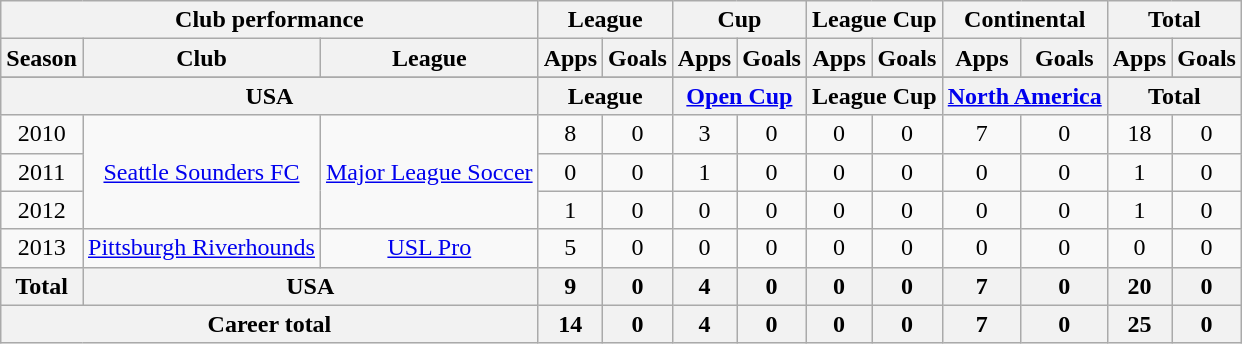<table class="wikitable" style="text-align:center">
<tr>
<th colspan=3>Club performance</th>
<th colspan=2>League</th>
<th colspan=2>Cup</th>
<th colspan=2>League Cup</th>
<th colspan=2>Continental</th>
<th colspan=2>Total</th>
</tr>
<tr>
<th>Season</th>
<th>Club</th>
<th>League</th>
<th>Apps</th>
<th>Goals</th>
<th>Apps</th>
<th>Goals</th>
<th>Apps</th>
<th>Goals</th>
<th>Apps</th>
<th>Goals</th>
<th>Apps</th>
<th>Goals</th>
</tr>
<tr>
</tr>
<tr>
<th colspan=3>USA</th>
<th colspan=2>League</th>
<th colspan=2><a href='#'>Open Cup</a></th>
<th colspan=2>League Cup</th>
<th colspan=2><a href='#'>North America</a></th>
<th colspan=2>Total</th>
</tr>
<tr>
<td>2010</td>
<td rowspan="3"><a href='#'>Seattle Sounders FC</a></td>
<td rowspan="3"><a href='#'>Major League Soccer</a></td>
<td>8</td>
<td>0</td>
<td>3</td>
<td>0</td>
<td>0</td>
<td>0</td>
<td>7</td>
<td>0</td>
<td>18</td>
<td>0</td>
</tr>
<tr>
<td>2011</td>
<td>0</td>
<td>0</td>
<td>1</td>
<td>0</td>
<td>0</td>
<td>0</td>
<td>0</td>
<td>0</td>
<td>1</td>
<td>0</td>
</tr>
<tr>
<td>2012</td>
<td>1</td>
<td>0</td>
<td>0</td>
<td>0</td>
<td>0</td>
<td>0</td>
<td>0</td>
<td>0</td>
<td>1</td>
<td>0</td>
</tr>
<tr>
<td>2013</td>
<td><a href='#'>Pittsburgh Riverhounds</a></td>
<td><a href='#'>USL Pro</a></td>
<td>5</td>
<td>0</td>
<td>0</td>
<td>0</td>
<td>0</td>
<td>0</td>
<td>0</td>
<td>0</td>
<td>0</td>
<td>0</td>
</tr>
<tr>
<th rowspan=1>Total</th>
<th colspan=2>USA</th>
<th>9</th>
<th>0</th>
<th>4</th>
<th>0</th>
<th>0</th>
<th>0</th>
<th>7</th>
<th>0</th>
<th>20</th>
<th>0</th>
</tr>
<tr>
<th colspan=3>Career total</th>
<th>14</th>
<th>0</th>
<th>4</th>
<th>0</th>
<th>0</th>
<th>0</th>
<th>7</th>
<th>0</th>
<th>25</th>
<th>0</th>
</tr>
</table>
